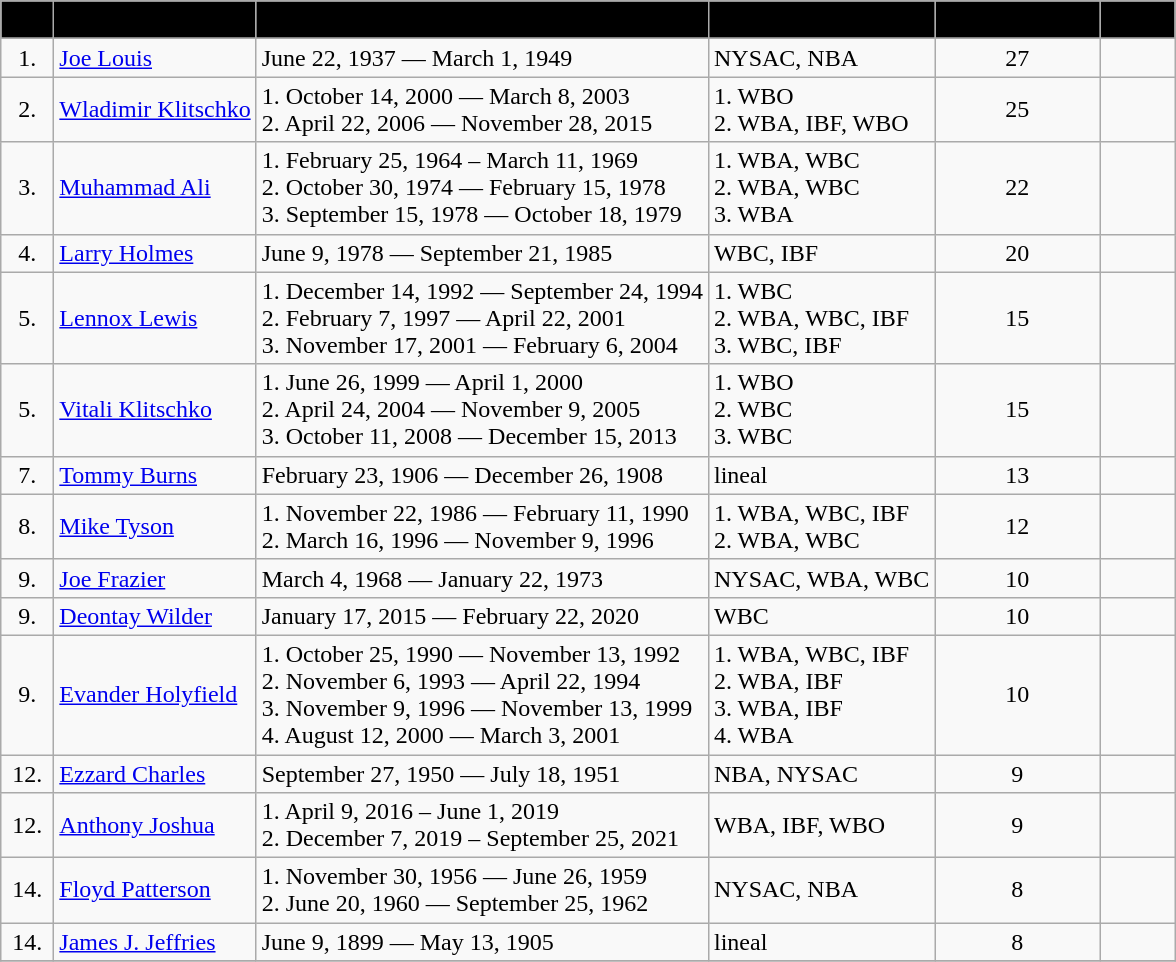<table class="wikitable sortable">
<tr>
<th style="background: #D1EEEE; background: black;« width=»10%"><span>Pos.</span></th>
<th style="background: #D1EEEE; background: black;« width=»10%"><span>Name</span></th>
<th style="background: #D1EEEE; background: black;« width=»10%"><span>Reign began-ended</span></th>
<th style="background: #D1EEEE; background: black;« width=»10%"><span>Recognition</span></th>
<th style="background: #D1EEEE; background: black;« width=»10%"><span>Title fight wins</span></th>
<th style="background: #D1EEEE; background: black;« width=»10%"><span>Fights</span></th>
</tr>
<tr>
</tr>
<tr bgcolor=>
<td align="center">1.</td>
<td><a href='#'>Joe Louis</a></td>
<td>June 22, 1937 — March 1, 1949</td>
<td>NYSAC, NBA</td>
<td align="center">27</td>
<td></td>
</tr>
<tr>
<td align="center">2.</td>
<td><a href='#'>Wladimir Klitschko</a></td>
<td>1. October 14, 2000 — March 8, 2003<br>2. April 22, 2006 — November 28, 2015</td>
<td>1. WBO<br>2. WBA, IBF, WBO</td>
<td align="center">25</td>
<td></td>
</tr>
<tr>
<td align="center">3.</td>
<td><a href='#'>Muhammad Ali</a></td>
<td>1. February 25, 1964 – March 11, 1969<br>2. October 30, 1974 — February 15, 1978<br>3. September 15, 1978 — October 18, 1979</td>
<td>1. WBA, WBC<br>2. WBA, WBC<br>3. WBA</td>
<td align="center">22</td>
<td></td>
</tr>
<tr>
<td align="center">4.</td>
<td><a href='#'>Larry Holmes</a></td>
<td>June 9, 1978 — September 21, 1985</td>
<td>WBC, IBF</td>
<td align="center">20</td>
<td></td>
</tr>
<tr>
<td align="center">5.</td>
<td><a href='#'>Lennox Lewis</a></td>
<td>1. December 14, 1992 — September 24, 1994<br>2. February 7, 1997 — April 22, 2001<br>3. November 17, 2001 — February 6, 2004</td>
<td>1. WBC<br>2. WBA, WBC, IBF<br>3. WBC, IBF</td>
<td align="center">15</td>
<td></td>
</tr>
<tr>
<td align="center">5.</td>
<td><a href='#'>Vitali Klitschko</a></td>
<td>1. June 26, 1999 — April 1, 2000<br>2. April 24, 2004 — November 9, 2005<br>3. October 11, 2008 — December 15, 2013</td>
<td>1. WBO<br>2. WBC<br>3. WBC</td>
<td align="center">15</td>
<td></td>
</tr>
<tr>
<td align="center">7.</td>
<td><a href='#'>Tommy Burns</a></td>
<td>February 23, 1906 — December 26, 1908</td>
<td>lineal</td>
<td align="center">13</td>
<td></td>
</tr>
<tr>
<td align="center">8.</td>
<td><a href='#'>Mike Tyson</a></td>
<td>1. November 22, 1986 — February 11, 1990<br>2. March 16, 1996 — November 9, 1996</td>
<td>1. WBA, WBC, IBF<br>2. WBA, WBC</td>
<td align="center">12</td>
<td></td>
</tr>
<tr>
<td align="center">9.</td>
<td><a href='#'>Joe Frazier</a></td>
<td>March 4, 1968 — January 22, 1973</td>
<td>NYSAC, WBA, WBC</td>
<td align="center">10</td>
<td></td>
</tr>
<tr>
<td align="center">9.</td>
<td><a href='#'>Deontay Wilder</a></td>
<td>January 17, 2015 — February 22, 2020</td>
<td>WBC</td>
<td align="center">10</td>
<td></td>
</tr>
<tr>
<td align="center">9.</td>
<td><a href='#'>Evander Holyfield</a></td>
<td>1. October 25, 1990 — November 13, 1992<br>2. November 6, 1993 — April 22, 1994<br>3. November 9, 1996 — November 13, 1999<br>4. August 12, 2000 — March 3, 2001</td>
<td>1. WBA, WBC, IBF<br>2. WBA, IBF<br>3. WBA, IBF<br>4. WBA</td>
<td align="center">10</td>
<td></td>
</tr>
<tr>
<td align="center">12.</td>
<td><a href='#'>Ezzard Charles</a></td>
<td>September 27, 1950 — July 18, 1951</td>
<td>NBA, NYSAC</td>
<td align="center">9</td>
<td></td>
</tr>
<tr>
<td align="center">12.</td>
<td><a href='#'>Anthony Joshua</a></td>
<td>1. April 9, 2016 – June 1, 2019<br>2. December 7, 2019 – September 25, 2021</td>
<td>WBA, IBF, WBO</td>
<td align="center">9</td>
<td></td>
</tr>
<tr>
<td align="center">14.</td>
<td><a href='#'>Floyd Patterson</a></td>
<td>1. November 30, 1956 — June 26, 1959<br>2. June 20, 1960 — September 25, 1962</td>
<td>NYSAC, NBA</td>
<td align="center">8</td>
<td></td>
</tr>
<tr>
<td align="center">14.</td>
<td><a href='#'>James J. Jeffries</a></td>
<td>June 9, 1899 — May 13, 1905</td>
<td>lineal</td>
<td align="center">8</td>
<td></td>
</tr>
<tr>
</tr>
</table>
